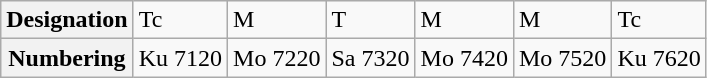<table class="wikitable">
<tr>
<th>Designation</th>
<td>Tc</td>
<td>M</td>
<td>T</td>
<td>M</td>
<td>M</td>
<td>Tc</td>
</tr>
<tr>
<th>Numbering</th>
<td>Ku 7120</td>
<td>Mo 7220</td>
<td>Sa 7320</td>
<td>Mo 7420</td>
<td>Mo 7520</td>
<td>Ku 7620</td>
</tr>
</table>
